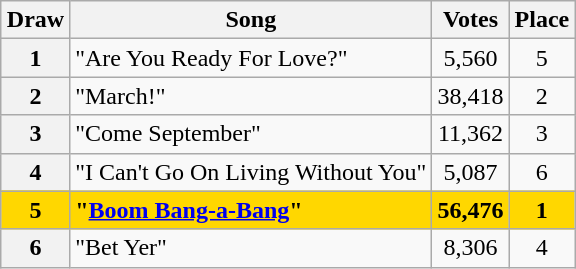<table class="sortable wikitable plainrowheaders" style="margin: 1em auto 1em auto; text-align:center;">
<tr>
<th scope="col">Draw</th>
<th scope="col">Song</th>
<th scope="col">Votes</th>
<th scope="col">Place</th>
</tr>
<tr>
<th scope="row" style="text-align:center;">1</th>
<td align="left">"Are You Ready For Love?"</td>
<td>5,560</td>
<td>5</td>
</tr>
<tr>
<th scope="row" style="text-align:center;">2</th>
<td align="left">"March!"</td>
<td>38,418</td>
<td>2</td>
</tr>
<tr>
<th scope="row" style="text-align:center;">3</th>
<td align="left">"Come September"</td>
<td>11,362</td>
<td>3</td>
</tr>
<tr>
<th scope="row" style="text-align:center;">4</th>
<td align="left">"I Can't Go On Living Without You"</td>
<td>5,087</td>
<td>6</td>
</tr>
<tr style="background:gold; font-weight:bold;">
<th scope="row" style="text-align:center; font-weight:bold; background:gold;">5</th>
<td align="left">"<a href='#'>Boom Bang-a-Bang</a>"</td>
<td>56,476</td>
<td>1</td>
</tr>
<tr>
<th scope="row" style="text-align:center;">6</th>
<td align="left">"Bet Yer"</td>
<td>8,306</td>
<td>4</td>
</tr>
</table>
